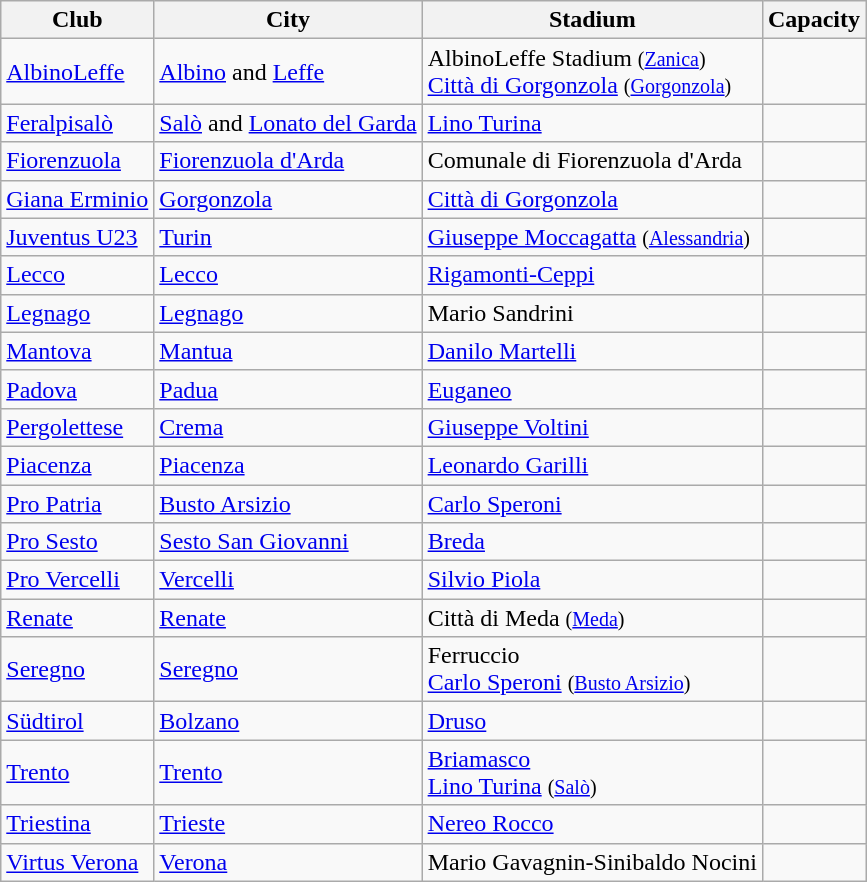<table class="wikitable sortable">
<tr>
<th>Club</th>
<th>City</th>
<th>Stadium</th>
<th>Capacity</th>
</tr>
<tr>
<td><a href='#'>AlbinoLeffe</a></td>
<td><a href='#'>Albino</a> and <a href='#'>Leffe</a></td>
<td>AlbinoLeffe Stadium <small>(<a href='#'>Zanica</a>)</small><br><a href='#'>Città di Gorgonzola</a> <small>(<a href='#'>Gorgonzola</a>)</small></td>
<td><br></td>
</tr>
<tr>
<td><a href='#'>Feralpisalò</a></td>
<td><a href='#'>Salò</a> and <a href='#'>Lonato del Garda</a></td>
<td><a href='#'>Lino Turina</a></td>
<td></td>
</tr>
<tr>
<td><a href='#'>Fiorenzuola</a></td>
<td><a href='#'>Fiorenzuola d'Arda</a></td>
<td>Comunale di Fiorenzuola d'Arda</td>
<td></td>
</tr>
<tr>
<td><a href='#'>Giana Erminio</a></td>
<td><a href='#'>Gorgonzola</a></td>
<td><a href='#'>Città di Gorgonzola</a></td>
<td></td>
</tr>
<tr>
<td><a href='#'>Juventus U23</a></td>
<td><a href='#'>Turin</a></td>
<td><a href='#'>Giuseppe Moccagatta</a> <small>(<a href='#'>Alessandria</a>)</small></td>
<td></td>
</tr>
<tr>
<td><a href='#'>Lecco</a></td>
<td><a href='#'>Lecco</a></td>
<td><a href='#'>Rigamonti-Ceppi</a></td>
<td></td>
</tr>
<tr>
<td><a href='#'>Legnago</a></td>
<td><a href='#'>Legnago</a></td>
<td>Mario Sandrini</td>
<td></td>
</tr>
<tr>
<td><a href='#'>Mantova</a></td>
<td><a href='#'>Mantua</a></td>
<td><a href='#'>Danilo Martelli</a></td>
<td></td>
</tr>
<tr>
<td><a href='#'>Padova</a></td>
<td><a href='#'>Padua</a></td>
<td><a href='#'>Euganeo</a></td>
<td></td>
</tr>
<tr>
<td><a href='#'>Pergolettese</a></td>
<td><a href='#'>Crema</a></td>
<td><a href='#'>Giuseppe Voltini</a></td>
<td></td>
</tr>
<tr>
<td><a href='#'>Piacenza</a></td>
<td><a href='#'>Piacenza</a></td>
<td><a href='#'>Leonardo Garilli</a></td>
<td></td>
</tr>
<tr>
<td><a href='#'>Pro Patria</a></td>
<td><a href='#'>Busto Arsizio</a></td>
<td><a href='#'>Carlo Speroni</a></td>
<td></td>
</tr>
<tr>
<td><a href='#'>Pro Sesto</a></td>
<td><a href='#'>Sesto San Giovanni</a></td>
<td><a href='#'>Breda</a></td>
<td></td>
</tr>
<tr>
<td><a href='#'>Pro Vercelli</a></td>
<td><a href='#'>Vercelli</a></td>
<td><a href='#'>Silvio Piola</a></td>
<td></td>
</tr>
<tr>
<td><a href='#'>Renate</a></td>
<td><a href='#'>Renate</a></td>
<td>Città di Meda <small>(<a href='#'>Meda</a>)</small></td>
<td></td>
</tr>
<tr>
<td><a href='#'>Seregno</a></td>
<td><a href='#'>Seregno</a></td>
<td>Ferruccio<br><a href='#'>Carlo Speroni</a> <small>(<a href='#'>Busto Arsizio</a>)</small></td>
<td><br></td>
</tr>
<tr>
<td><a href='#'>Südtirol</a></td>
<td><a href='#'>Bolzano</a></td>
<td><a href='#'>Druso</a></td>
<td></td>
</tr>
<tr>
<td><a href='#'>Trento</a></td>
<td><a href='#'>Trento</a></td>
<td><a href='#'>Briamasco</a><br><a href='#'>Lino Turina</a> <small>(<a href='#'>Salò</a>)</small></td>
<td><br></td>
</tr>
<tr>
<td><a href='#'>Triestina</a></td>
<td><a href='#'>Trieste</a></td>
<td><a href='#'>Nereo Rocco</a></td>
<td></td>
</tr>
<tr>
<td><a href='#'>Virtus Verona</a></td>
<td><a href='#'>Verona</a></td>
<td>Mario Gavagnin-Sinibaldo Nocini</td>
<td></td>
</tr>
</table>
